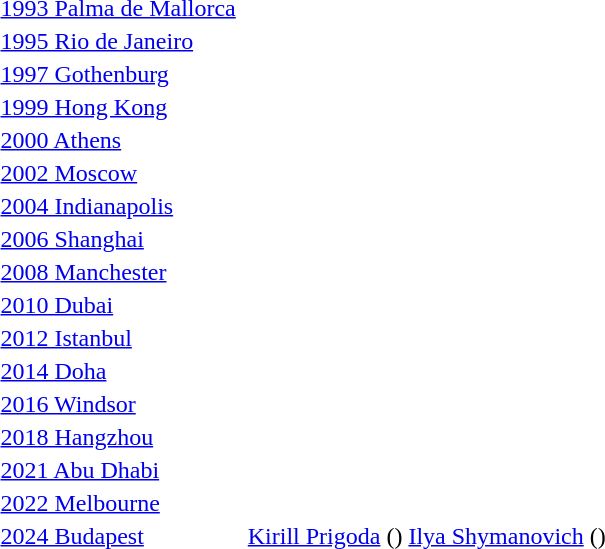<table>
<tr>
<td><a href='#'>1993 Palma de Mallorca</a></td>
<td></td>
<td></td>
<td></td>
</tr>
<tr>
<td><a href='#'>1995 Rio de Janeiro</a></td>
<td></td>
<td></td>
<td></td>
</tr>
<tr>
<td><a href='#'>1997 Gothenburg</a></td>
<td></td>
<td></td>
<td></td>
</tr>
<tr>
<td><a href='#'>1999 Hong Kong</a></td>
<td></td>
<td></td>
<td></td>
</tr>
<tr>
<td><a href='#'>2000 Athens</a></td>
<td></td>
<td></td>
<td></td>
</tr>
<tr>
<td><a href='#'>2002 Moscow</a></td>
<td></td>
<td></td>
<td></td>
</tr>
<tr>
<td><a href='#'>2004 Indianapolis</a></td>
<td></td>
<td></td>
<td></td>
</tr>
<tr>
<td><a href='#'>2006 Shanghai</a></td>
<td></td>
<td></td>
<td></td>
</tr>
<tr>
<td><a href='#'>2008 Manchester</a></td>
<td></td>
<td></td>
<td></td>
</tr>
<tr>
<td><a href='#'>2010 Dubai</a></td>
<td></td>
<td></td>
<td></td>
</tr>
<tr>
<td><a href='#'>2012 Istanbul</a></td>
<td></td>
<td></td>
<td></td>
</tr>
<tr>
<td><a href='#'>2014 Doha</a></td>
<td></td>
<td></td>
<td></td>
</tr>
<tr>
<td><a href='#'>2016 Windsor</a></td>
<td></td>
<td></td>
<td></td>
</tr>
<tr>
<td><a href='#'>2018 Hangzhou</a></td>
<td></td>
<td></td>
<td></td>
</tr>
<tr>
<td><a href='#'>2021 Abu Dhabi</a></td>
<td></td>
<td></td>
<td></td>
</tr>
<tr>
<td><a href='#'>2022 Melbourne</a></td>
<td></td>
<td></td>
<td></td>
</tr>
<tr>
<td><a href='#'>2024 Budapest</a></td>
<td></td>
<td> <a href='#'>Kirill Prigoda</a> ()</td>
<td> <a href='#'>Ilya Shymanovich</a> ()</td>
</tr>
</table>
